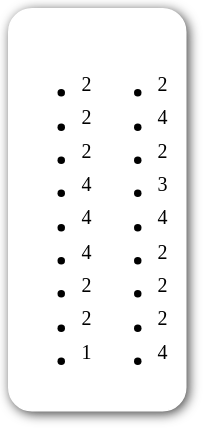<table style="border-radius:1em; box-shadow:0.1em 0.1em 0.5em rgba(0,0,0,0.75); background:white; border:1px solid white; padding:5px;">
<tr style="vertical-align:top;">
<td><br><ul><li><sup>2</sup></li><li><sup>2</sup></li><li><sup>2</sup></li><li><sup>4</sup></li><li><sup>4</sup></li><li><sup>4</sup></li><li><sup>2</sup></li><li><sup>2</sup></li><li><sup>1</sup></li></ul></td>
<td valign="top"><br><ul><li><sup>2</sup></li><li><sup>4</sup></li><li><sup>2</sup></li><li><sup>3</sup></li><li><sup>4</sup></li><li><sup>2</sup></li><li><sup>2</sup></li><li><sup>2</sup></li><li><sup>4</sup></li></ul></td>
<td></td>
</tr>
</table>
